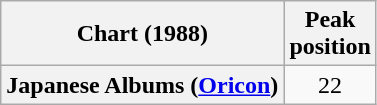<table class="wikitable plainrowheaders" style="text-align:center">
<tr>
<th scope="col">Chart (1988)</th>
<th scope="col">Peak<br> position</th>
</tr>
<tr>
<th scope="row">Japanese Albums (<a href='#'>Oricon</a>)</th>
<td>22</td>
</tr>
</table>
